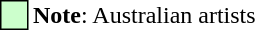<table>
<tr>
<td cellspacing="0" style="width: 15px; height: 15px; color: black; background: #ccffcc; border: 1px solid #000000;"></td>
<td><strong>Note</strong>: Australian artists</td>
</tr>
</table>
